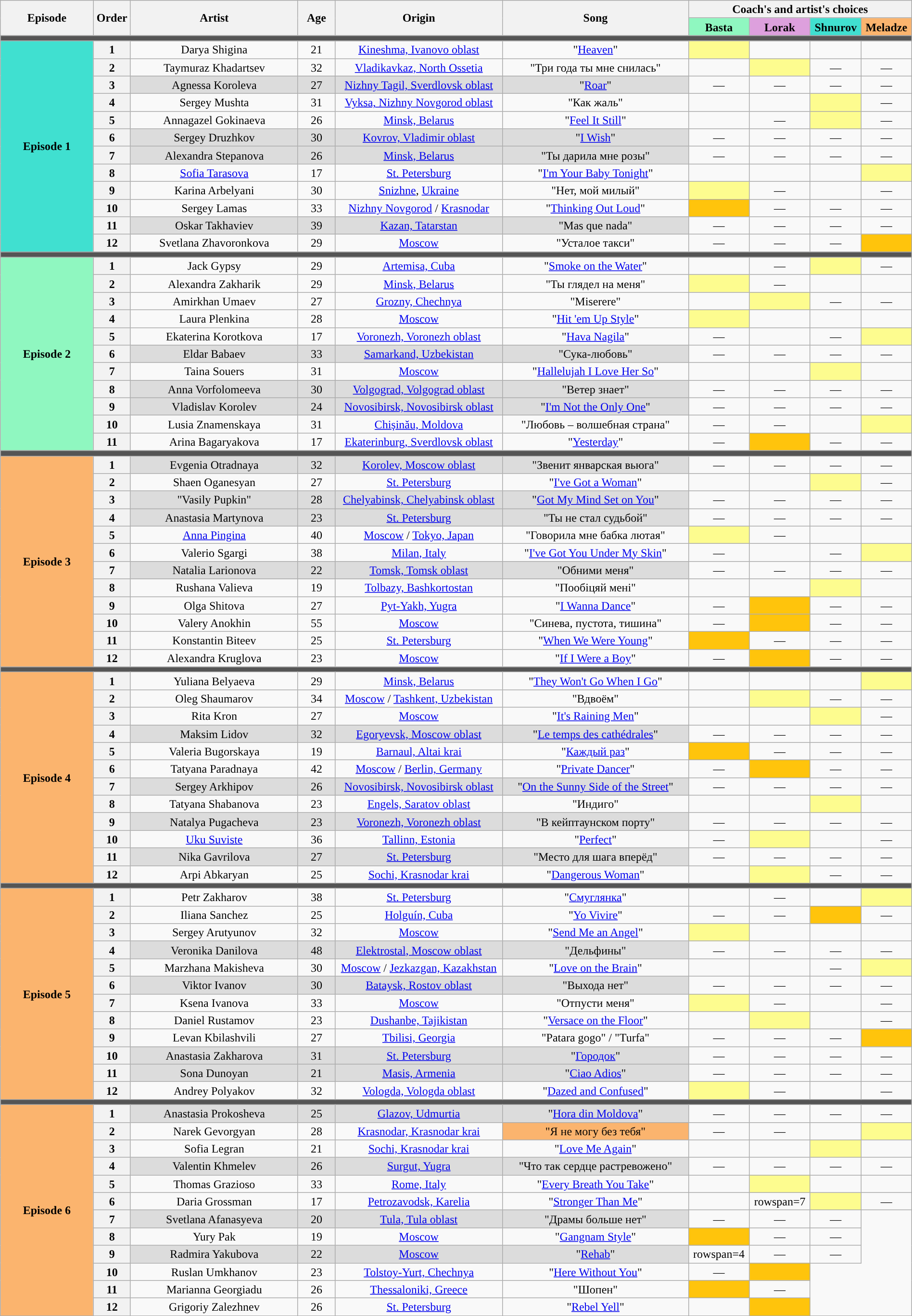<table class="wikitable" style="text-align:center; line-height:17px; width:100%;">
<tr>
<th scope="col" rowspan=2 style="width:10%">Episode</th>
<th scope="col" rowspan=2 style="width:04%;">Order</th>
<th scope="col" rowspan=2 style="width:18%;">Artist</th>
<th scope="col" rowspan=2 style="width:04%;">Age</th>
<th scope="col" rowspan=2 style="width:18%;">Origin</th>
<th scope="col" rowspan=2 style="width:20%;">Song</th>
<th scope="col" colspan=4 style="width:24%;">Coach's and artist's choices</th>
</tr>
<tr>
<th style="background:#8ff7c0;">Basta</th>
<th style="background:#dda0dd;">Lorak</th>
<th style="background:turquoise;">Shnurov</th>
<th style="background:#fbb46e;">Meladze</th>
</tr>
<tr>
<td colspan="10" style="background:#555"></td>
</tr>
<tr>
<td rowspan="12"  style="background:turquoise;"><strong>Episode 1</strong> <br></td>
<th>1</th>
<td>Darya Shigina</td>
<td>21</td>
<td><a href='#'>Kineshma, Ivanovo oblast</a></td>
<td>"<a href='#'>Heaven</a>"</td>
<td style="background:#fdfc8f;"><strong></strong></td>
<td><strong></strong></td>
<td><strong></strong></td>
<td><strong></strong></td>
</tr>
<tr>
<th>2</th>
<td>Taymuraz Khadartsev</td>
<td>32</td>
<td><a href='#'>Vladikavkaz, North Ossetia</a></td>
<td>"Три года ты мне снилась"</td>
<td><strong></strong></td>
<td style="background:#fdfc8f;"><strong></strong></td>
<td>—</td>
<td>—</td>
</tr>
<tr>
<th>3</th>
<td style="background:#DCDCDC;">Agnessa Koroleva</td>
<td style="background:#DCDCDC;">27</td>
<td style="background:#DCDCDC;"><a href='#'>Nizhny Tagil, Sverdlovsk oblast</a></td>
<td style="background:#DCDCDC;">"<a href='#'>Roar</a>"</td>
<td>—</td>
<td>—</td>
<td>—</td>
<td>—</td>
</tr>
<tr>
<th>4</th>
<td>Sergey Mushta</td>
<td>31</td>
<td><a href='#'>Vyksa, Nizhny Novgorod oblast</a></td>
<td>"Как жаль"</td>
<td><strong></strong></td>
<td><strong></strong></td>
<td style="background:#fdfc8f;"><strong></strong></td>
<td>—</td>
</tr>
<tr>
<th>5</th>
<td>Annagazel Gokinaeva</td>
<td>26</td>
<td><a href='#'>Minsk, Belarus</a></td>
<td>"<a href='#'>Feel It Still</a>"</td>
<td><strong></strong></td>
<td>—</td>
<td style="background:#fdfc8f;"><strong></strong></td>
<td>—</td>
</tr>
<tr>
<th>6</th>
<td style="background:#DCDCDC;">Sergey Druzhkov</td>
<td style="background:#DCDCDC;">30</td>
<td style="background:#DCDCDC;"><a href='#'>Kovrov, Vladimir oblast</a></td>
<td style="background:#DCDCDC;">"<a href='#'>I Wish</a>"</td>
<td>—</td>
<td>—</td>
<td>—</td>
<td>—</td>
</tr>
<tr>
<th>7</th>
<td style="background:#DCDCDC;">Alexandra Stepanova</td>
<td style="background:#DCDCDC;">26</td>
<td style="background:#DCDCDC;"><a href='#'>Minsk, Belarus</a></td>
<td style="background:#DCDCDC;">"Ты дарила мне розы"</td>
<td>—</td>
<td>—</td>
<td>—</td>
<td>—</td>
</tr>
<tr>
<th>8</th>
<td><a href='#'>Sofia Tarasova</a></td>
<td>17</td>
<td><a href='#'>St. Petersburg</a></td>
<td>"<a href='#'>I'm Your Baby Tonight</a>"</td>
<td><strong></strong></td>
<td><strong></strong></td>
<td><strong></strong></td>
<td style="background:#fdfc8f;"><strong></strong></td>
</tr>
<tr>
<th>9</th>
<td>Karina Arbelyani</td>
<td>30</td>
<td><a href='#'>Snizhne</a>, <a href='#'>Ukraine</a></td>
<td>"Нет, мой милый"</td>
<td style="background:#fdfc8f;"><strong></strong></td>
<td>—</td>
<td><strong></strong></td>
<td>—</td>
</tr>
<tr>
<th>10</th>
<td>Sergey Lamas</td>
<td>33</td>
<td><a href='#'>Nizhny Novgorod</a> / <a href='#'>Krasnodar</a></td>
<td>"<a href='#'>Thinking Out Loud</a>"</td>
<td style="background:#FFC40C;"><strong></strong></td>
<td>—</td>
<td>—</td>
<td>—</td>
</tr>
<tr>
<th>11</th>
<td style="background:#DCDCDC;">Oskar Takhaviev</td>
<td style="background:#DCDCDC;">39</td>
<td style="background:#DCDCDC;"><a href='#'>Kazan, Tatarstan</a></td>
<td style="background:#DCDCDC;">"Mas que nada"</td>
<td>—</td>
<td>—</td>
<td>—</td>
<td>—</td>
</tr>
<tr>
<th>12</th>
<td>Svetlana Zhavoronkova</td>
<td>29</td>
<td><a href='#'>Moscow</a></td>
<td>"Усталое такси"</td>
<td>—</td>
<td>—</td>
<td>—</td>
<td style="background:#FFC40C;"><strong></strong></td>
</tr>
<tr>
<td colspan="10" style="background:#555"></td>
</tr>
<tr>
<td rowspan="11" style="background:#8ff7c0;"><strong>Episode 2</strong> <br></td>
<th>1</th>
<td>Jack Gypsy</td>
<td>29</td>
<td><a href='#'>Artemisa, Cuba</a></td>
<td>"<a href='#'>Smoke on the Water</a>"</td>
<td><strong></strong></td>
<td>—</td>
<td style="background:#fdfc8f;"><strong></strong></td>
<td>—</td>
</tr>
<tr>
<th>2</th>
<td>Alexandra Zakharik</td>
<td>29</td>
<td><a href='#'>Minsk, Belarus</a></td>
<td>"Ты глядел на меня"</td>
<td style="background:#fdfc8f;"><strong></strong></td>
<td>—</td>
<td><strong></strong></td>
<td><strong></strong></td>
</tr>
<tr>
<th>3</th>
<td>Amirkhan Umaev</td>
<td>27</td>
<td><a href='#'>Grozny, Chechnya</a></td>
<td>"Miserere"</td>
<td><strong></strong></td>
<td style="background:#fdfc8f;"><strong></strong></td>
<td>—</td>
<td>—</td>
</tr>
<tr>
<th>4</th>
<td>Laura Plenkina</td>
<td>28</td>
<td><a href='#'>Moscow</a></td>
<td>"<a href='#'>Hit 'em Up Style</a>"</td>
<td style="background:#fdfc8f;"><strong></strong></td>
<td><strong></strong></td>
<td><strong></strong></td>
<td><strong></strong></td>
</tr>
<tr>
<th>5</th>
<td>Ekaterina Korotkova</td>
<td>17</td>
<td><a href='#'>Voronezh, Voronezh oblast</a></td>
<td>"<a href='#'>Hava Nagila</a>"</td>
<td>—</td>
<td><strong></strong></td>
<td>—</td>
<td style="background:#fdfc8f;"><strong></strong></td>
</tr>
<tr>
<th>6</th>
<td style="background:#DCDCDC;">Eldar Babaev</td>
<td style="background:#DCDCDC;">33</td>
<td style="background:#DCDCDC;"><a href='#'>Samarkand, Uzbekistan</a></td>
<td style="background:#DCDCDC;">"Сука-любовь"</td>
<td>—</td>
<td>—</td>
<td>—</td>
<td>—</td>
</tr>
<tr>
<th>7</th>
<td>Taina Souers</td>
<td>31</td>
<td><a href='#'>Moscow</a></td>
<td>"<a href='#'>Hallelujah I Love Her So</a>"</td>
<td><strong></strong></td>
<td><strong></strong></td>
<td style="background:#fdfc8f;"><strong></strong></td>
<td><strong></strong></td>
</tr>
<tr>
<th>8</th>
<td style="background:#DCDCDC;">Anna Vorfolomeeva</td>
<td style="background:#DCDCDC;">30</td>
<td style="background:#DCDCDC;"><a href='#'>Volgograd, Volgograd oblast</a></td>
<td style="background:#DCDCDC;">"Ветер знает"</td>
<td>—</td>
<td>—</td>
<td>—</td>
<td>—</td>
</tr>
<tr>
<th>9</th>
<td style="background:#DCDCDC;">Vladislav Korolev</td>
<td style="background:#DCDCDC;">24</td>
<td style="background:#DCDCDC;"><a href='#'>Novosibirsk, Novosibirsk oblast</a></td>
<td style="background:#DCDCDC;">"<a href='#'>I'm Not the Only One</a>"</td>
<td>—</td>
<td>—</td>
<td>—</td>
<td>—</td>
</tr>
<tr>
<th>10</th>
<td>Lusia Znamenskaya</td>
<td>31</td>
<td><a href='#'>Chișinău, Moldova</a></td>
<td>"Любовь – волшебная страна"</td>
<td>—</td>
<td>—</td>
<td><strong></strong></td>
<td style="background:#fdfc8f;"><strong></strong></td>
</tr>
<tr>
<th>11</th>
<td>Arina Bagaryakova</td>
<td>17</td>
<td><a href='#'>Ekaterinburg, Sverdlovsk oblast</a></td>
<td>"<a href='#'>Yesterday</a>"</td>
<td>—</td>
<td style="background:#FFC40C;"><strong></strong></td>
<td>—</td>
<td>—</td>
</tr>
<tr>
<td colspan="10" style="background:#555"></td>
</tr>
<tr>
<td rowspan="12" style="background:#fbb46e;"><strong>Episode 3</strong> <br></td>
<th>1</th>
<td style="background:#DCDCDC;">Evgenia Otradnaya</td>
<td style="background:#DCDCDC;">32</td>
<td style="background:#DCDCDC;"><a href='#'>Korolev, Moscow oblast</a></td>
<td style="background:#DCDCDC;">"Звенит январская вьюга"</td>
<td>—</td>
<td>—</td>
<td>—</td>
<td>—</td>
</tr>
<tr>
<th>2</th>
<td>Shaen Oganesyan</td>
<td>27</td>
<td><a href='#'>St. Petersburg</a></td>
<td>"<a href='#'>I've Got a Woman</a>"</td>
<td><strong></strong></td>
<td><strong></strong></td>
<td style="background:#fdfc8f;"><strong></strong></td>
<td>—</td>
</tr>
<tr>
<th>3</th>
<td style="background:#DCDCDC;">"Vasily Pupkin"</td>
<td style="background:#DCDCDC;">28</td>
<td style="background:#DCDCDC;"><a href='#'>Chelyabinsk, Chelyabinsk oblast</a></td>
<td style="background:#DCDCDC;">"<a href='#'>Got My Mind Set on You</a>"</td>
<td>—</td>
<td>—</td>
<td>—</td>
<td>—</td>
</tr>
<tr>
<th>4</th>
<td style="background:#DCDCDC;">Anastasia Martynova</td>
<td style="background:#DCDCDC;">23</td>
<td style="background:#DCDCDC;"><a href='#'>St. Petersburg</a></td>
<td style="background:#DCDCDC;">"Ты не стал судьбой"</td>
<td>—</td>
<td>—</td>
<td>—</td>
<td>—</td>
</tr>
<tr>
<th>5</th>
<td><a href='#'>Anna Pingina</a></td>
<td>40</td>
<td><a href='#'>Moscow</a> / <a href='#'>Tokyo, Japan</a></td>
<td>"Говорила мне бабка лютая"</td>
<td style="background:#fdfc8f;"><strong></strong></td>
<td>—</td>
<td><strong></strong></td>
<td><strong></strong></td>
</tr>
<tr>
<th>6</th>
<td>Valerio Sgargi</td>
<td>38</td>
<td><a href='#'>Milan, Italy</a></td>
<td>"<a href='#'>I've Got You Under My Skin</a>"</td>
<td>—</td>
<td><strong></strong></td>
<td>—</td>
<td style="background:#fdfc8f;"><strong></strong></td>
</tr>
<tr>
<th>7</th>
<td style="background:#DCDCDC;">Natalia Larionova</td>
<td style="background:#DCDCDC;">22</td>
<td style="background:#DCDCDC;"><a href='#'>Tomsk, Tomsk oblast</a></td>
<td style="background:#DCDCDC;">"Обними меня"</td>
<td>—</td>
<td>—</td>
<td>—</td>
<td>—</td>
</tr>
<tr>
<th>8</th>
<td>Rushana Valieva</td>
<td>19</td>
<td><a href='#'>Tolbazy, Bashkortostan</a></td>
<td>"Пообiцяй менi"</td>
<td><strong></strong></td>
<td><strong></strong></td>
<td style="background:#fdfc8f;"><strong></strong></td>
<td><strong></strong></td>
</tr>
<tr>
<th>9</th>
<td>Olga Shitova</td>
<td>27</td>
<td><a href='#'>Pyt-Yakh, Yugra</a></td>
<td>"<a href='#'>I Wanna Dance</a>"</td>
<td>—</td>
<td style="background:#FFC40C;"><strong></strong></td>
<td>—</td>
<td>—</td>
</tr>
<tr>
<th>10</th>
<td>Valery Anokhin</td>
<td>55</td>
<td><a href='#'>Moscow</a></td>
<td>"Синева, пустота, тишина"</td>
<td>—</td>
<td style="background:#FFC40C;"><strong></strong></td>
<td>—</td>
<td>—</td>
</tr>
<tr>
<th>11</th>
<td>Konstantin Biteev</td>
<td>25</td>
<td><a href='#'>St. Petersburg</a></td>
<td>"<a href='#'>When We Were Young</a>"</td>
<td style="background:#FFC40C;"><strong></strong></td>
<td>—</td>
<td>—</td>
<td>—</td>
</tr>
<tr>
<th>12</th>
<td>Alexandra Kruglova</td>
<td>23</td>
<td><a href='#'>Moscow</a></td>
<td>"<a href='#'>If I Were a Boy</a>"</td>
<td>—</td>
<td style="background:#FFC40C;"><strong></strong></td>
<td>—</td>
<td>—</td>
</tr>
<tr>
<td colspan="10" style="background:#555"></td>
</tr>
<tr>
<td rowspan="12" style="background:#fbb46e;"><strong>Episode 4</strong> <br></td>
<th>1</th>
<td>Yuliana Belyaeva</td>
<td>29</td>
<td><a href='#'>Minsk, Belarus</a></td>
<td>"<a href='#'>They Won't Go When I Go</a>"</td>
<td><strong></strong></td>
<td><strong></strong></td>
<td><strong></strong></td>
<td style="background:#fdfc8f;"><strong></strong></td>
</tr>
<tr>
<th>2</th>
<td>Oleg Shaumarov</td>
<td>34</td>
<td><a href='#'>Moscow</a> / <a href='#'>Tashkent, Uzbekistan</a></td>
<td>"Вдвоём"</td>
<td><strong></strong></td>
<td style="background:#fdfc8f;"><strong></strong></td>
<td>—</td>
<td>—</td>
</tr>
<tr>
<th>3</th>
<td>Rita Kron</td>
<td>27</td>
<td><a href='#'>Moscow</a></td>
<td>"<a href='#'>It's Raining Men</a>"</td>
<td><strong></strong></td>
<td><strong></strong></td>
<td style="background:#fdfc8f;"><strong></strong></td>
<td>—</td>
</tr>
<tr>
<th>4</th>
<td style="background:#DCDCDC;">Maksim Lidov</td>
<td style="background:#DCDCDC;">32</td>
<td style="background:#DCDCDC;"><a href='#'>Egoryevsk, Moscow oblast</a></td>
<td style="background:#DCDCDC;">"<a href='#'>Le temps des cathédrales</a>"</td>
<td>—</td>
<td>—</td>
<td>—</td>
<td>—</td>
</tr>
<tr>
<th>5</th>
<td>Valeria Bugorskaya</td>
<td>19</td>
<td><a href='#'>Barnaul, Altai krai</a></td>
<td>"<a href='#'>Каждый раз</a>"</td>
<td style="background:#FFC40C;"><strong></strong></td>
<td>—</td>
<td>—</td>
<td>—</td>
</tr>
<tr>
<th>6</th>
<td>Tatyana Paradnaya</td>
<td>42</td>
<td><a href='#'>Moscow</a> / <a href='#'>Berlin, Germany</a></td>
<td>"<a href='#'>Private Dancer</a>"</td>
<td>—</td>
<td style="background:#FFC40C;"><strong></strong></td>
<td>—</td>
<td>—</td>
</tr>
<tr>
<th>7</th>
<td style="background:#DCDCDC;">Sergey Arkhipov</td>
<td style="background:#DCDCDC;">26</td>
<td style="background:#DCDCDC;"><a href='#'>Novosibirsk, Novosibirsk oblast</a></td>
<td style="background:#DCDCDC;">"<a href='#'>On the Sunny Side of the Street</a>"</td>
<td>—</td>
<td>—</td>
<td>—</td>
<td>—</td>
</tr>
<tr>
<th>8</th>
<td>Tatyana Shabanova</td>
<td>23</td>
<td><a href='#'>Engels, Saratov oblast</a></td>
<td>"Индиго"</td>
<td><strong></strong></td>
<td><strong></strong></td>
<td style="background:#fdfc8f;"><strong></strong></td>
<td><strong></strong></td>
</tr>
<tr>
<th>9</th>
<td style="background:#DCDCDC;">Natalya Pugacheva</td>
<td style="background:#DCDCDC;">23</td>
<td style="background:#DCDCDC;"><a href='#'>Voronezh, Voronezh oblast</a></td>
<td style="background:#DCDCDC;">"В кейптаунском порту"</td>
<td>—</td>
<td>—</td>
<td>—</td>
<td>—</td>
</tr>
<tr>
<th>10</th>
<td><a href='#'>Uku Suviste</a></td>
<td>36</td>
<td><a href='#'>Tallinn, Estonia</a></td>
<td>"<a href='#'>Perfect</a>"</td>
<td>—</td>
<td style="background:#fdfc8f;"><strong></strong></td>
<td><strong></strong></td>
<td>—</td>
</tr>
<tr>
<th>11</th>
<td style="background:#DCDCDC;">Nika Gavrilova</td>
<td style="background:#DCDCDC;">27</td>
<td style="background:#DCDCDC;"><a href='#'>St. Petersburg</a></td>
<td style="background:#DCDCDC;">"Место для шага вперёд"</td>
<td>—</td>
<td>—</td>
<td>—</td>
<td>—</td>
</tr>
<tr>
<th>12</th>
<td>Arpi Abkaryan</td>
<td>25</td>
<td><a href='#'>Sochi, Krasnodar krai</a></td>
<td>"<a href='#'>Dangerous Woman</a>"</td>
<td><strong></strong></td>
<td style="background:#fdfc8f;"><strong></strong></td>
<td>—</td>
<td>—</td>
</tr>
<tr>
<td colspan="10" style="background:#555"></td>
</tr>
<tr>
<td rowspan="12" style="background:#fbb46e;"><strong>Episode 5</strong> <br></td>
<th>1</th>
<td>Petr Zakharov</td>
<td>38</td>
<td><a href='#'>St. Petersburg</a></td>
<td>"<a href='#'>Смуглянка</a>"</td>
<td><strong></strong></td>
<td>—</td>
<td><strong></strong></td>
<td style="background:#fdfc8f;"><strong></strong></td>
</tr>
<tr>
<th>2</th>
<td>Iliana Sanchez</td>
<td>25</td>
<td><a href='#'>Holguín, Cuba</a></td>
<td>"<a href='#'>Yo Vivire</a>"</td>
<td>—</td>
<td>—</td>
<td style="background:#FFC40C;"><strong></strong></td>
<td>—</td>
</tr>
<tr>
<th>3</th>
<td>Sergey Arutyunov</td>
<td>32</td>
<td><a href='#'>Moscow</a></td>
<td>"<a href='#'>Send Me an Angel</a>"</td>
<td style="background:#fdfc8f;"><strong></strong></td>
<td><strong></strong></td>
<td><strong></strong></td>
<td><strong></strong></td>
</tr>
<tr>
<th>4</th>
<td style="background:#DCDCDC;">Veronika Danilova</td>
<td style="background:#DCDCDC;">48</td>
<td style="background:#DCDCDC;"><a href='#'>Elektrostal, Moscow oblast</a></td>
<td style="background:#DCDCDC;">"Дельфины"</td>
<td>—</td>
<td>—</td>
<td>—</td>
<td>—</td>
</tr>
<tr>
<th>5</th>
<td>Marzhana Makisheva</td>
<td>30</td>
<td><a href='#'>Moscow</a> / <a href='#'>Jezkazgan, Kazakhstan</a></td>
<td>"<a href='#'>Love on the Brain</a>"</td>
<td><strong></strong></td>
<td><strong></strong></td>
<td>—</td>
<td style="background:#fdfc8f;"><strong></strong></td>
</tr>
<tr>
<th>6</th>
<td style="background:#DCDCDC;">Viktor Ivanov</td>
<td style="background:#DCDCDC;">30</td>
<td style="background:#DCDCDC;"><a href='#'>Bataysk, Rostov oblast</a></td>
<td style="background:#DCDCDC;">"Выхода нет"</td>
<td>—</td>
<td>—</td>
<td>—</td>
<td>—</td>
</tr>
<tr>
<th>7</th>
<td>Ksena Ivanova</td>
<td>33</td>
<td><a href='#'>Moscow</a></td>
<td>"Отпусти меня"</td>
<td style="background:#fdfc8f;"><strong></strong></td>
<td>—</td>
<td><strong></strong></td>
<td>—</td>
</tr>
<tr>
<th>8</th>
<td>Daniel Rustamov</td>
<td>23</td>
<td><a href='#'>Dushanbe, Tajikistan</a></td>
<td>"<a href='#'>Versace on the Floor</a>"</td>
<td><strong></strong></td>
<td style="background:#fdfc8f;"><strong></strong></td>
<td><strong></strong></td>
<td>—</td>
</tr>
<tr>
<th>9</th>
<td>Levan Kbilashvili</td>
<td>27</td>
<td><a href='#'>Tbilisi, Georgia</a></td>
<td>"Patara gogo" / "Turfa"</td>
<td>—</td>
<td>—</td>
<td>—</td>
<td style="background:#FFC40C;"><strong></strong></td>
</tr>
<tr>
<th>10</th>
<td style="background:#DCDCDC;">Anastasia Zakharova</td>
<td style="background:#DCDCDC;">31</td>
<td style="background:#DCDCDC;"><a href='#'>St. Petersburg</a></td>
<td style="background:#DCDCDC;">"<a href='#'>Городок</a>"</td>
<td>—</td>
<td>—</td>
<td>—</td>
<td>—</td>
</tr>
<tr>
<th>11</th>
<td style="background:#DCDCDC;">Sona Dunoyan</td>
<td style="background:#DCDCDC;">21</td>
<td style="background:#DCDCDC;"><a href='#'>Masis, Armenia</a></td>
<td style="background:#DCDCDC;">"<a href='#'>Ciao Adios</a>"</td>
<td>—</td>
<td>—</td>
<td>—</td>
<td>—</td>
</tr>
<tr>
<th>12</th>
<td>Andrey Polyakov</td>
<td>32</td>
<td><a href='#'>Vologda, Vologda oblast</a></td>
<td>"<a href='#'>Dazed and Confused</a>"</td>
<td style="background:#fdfc8f;"><strong></strong></td>
<td>—</td>
<td><strong></strong></td>
<td>—</td>
</tr>
<tr>
<td colspan="10" style="background:#555"></td>
</tr>
<tr>
<td rowspan="12" style="background:#fbb46e;"><strong>Episode 6</strong> <br></td>
<th>1</th>
<td style="background:#DCDCDC;">Anastasia Prokosheva</td>
<td style="background:#DCDCDC;">25</td>
<td style="background:#DCDCDC;"><a href='#'>Glazov, Udmurtia</a></td>
<td style="background:#DCDCDC;">"<a href='#'>Hora din Moldova</a>"</td>
<td>—</td>
<td>—</td>
<td>—</td>
<td>—</td>
</tr>
<tr>
<th>2</th>
<td>Narek Gevorgyan</td>
<td>28</td>
<td><a href='#'>Krasnodar, Krasnodar krai</a></td>
<td style="background:#fbb46e;">"Я не могу без тебя"</td>
<td>—</td>
<td>—</td>
<td><strong></strong></td>
<td style="background:#fdfc8f;"><strong></strong></td>
</tr>
<tr>
<th>3</th>
<td>Sofia Legran</td>
<td>21</td>
<td><a href='#'>Sochi, Krasnodar krai</a></td>
<td>"<a href='#'>Love Me Again</a>"</td>
<td><strong></strong></td>
<td><strong></strong></td>
<td style="background:#fdfc8f;"><strong></strong></td>
<td><strong></strong></td>
</tr>
<tr>
<th>4</th>
<td style="background:#DCDCDC;">Valentin Khmelev</td>
<td style="background:#DCDCDC;">26</td>
<td style="background:#DCDCDC;"><a href='#'>Surgut, Yugra</a></td>
<td style="background:#DCDCDC;">"Что так сердце растревожено"</td>
<td>—</td>
<td>—</td>
<td>—</td>
<td>—</td>
</tr>
<tr>
<th>5</th>
<td>Thomas Grazioso</td>
<td>33</td>
<td><a href='#'>Rome, Italy</a></td>
<td>"<a href='#'>Every Breath You Take</a>"</td>
<td><strong></strong></td>
<td style="background:#fdfc8f;"><strong></strong></td>
<td><strong></strong></td>
<td><strong></strong></td>
</tr>
<tr>
<th>6</th>
<td>Daria Grossman</td>
<td>17</td>
<td><a href='#'>Petrozavodsk, Karelia</a></td>
<td>"<a href='#'>Stronger Than Me</a>"</td>
<td><strong></strong></td>
<td>rowspan=7 </td>
<td style="background:#fdfc8f;"><strong></strong></td>
<td>—</td>
</tr>
<tr>
<th>7</th>
<td style="background:#DCDCDC;">Svetlana Afanasyeva</td>
<td style="background:#DCDCDC;">20</td>
<td style="background:#DCDCDC;"><a href='#'>Tula, Tula oblast</a></td>
<td style="background:#DCDCDC;">"Драмы больше нет"</td>
<td>—</td>
<td>—</td>
<td>—</td>
</tr>
<tr>
<th>8</th>
<td>Yury Pak</td>
<td>19</td>
<td><a href='#'>Moscow</a></td>
<td>"<a href='#'>Gangnam Style</a>"</td>
<td style="background:#FFC40C;"><strong></strong></td>
<td>—</td>
<td>—</td>
</tr>
<tr>
<th>9</th>
<td style="background:#DCDCDC;">Radmira Yakubova</td>
<td style="background:#DCDCDC;">22</td>
<td style="background:#DCDCDC;"><a href='#'>Moscow</a></td>
<td style="background:#DCDCDC;">"<a href='#'>Rehab</a>"</td>
<td>rowspan=4 </td>
<td>—</td>
<td>—</td>
</tr>
<tr>
<th>10</th>
<td>Ruslan Umkhanov</td>
<td>23</td>
<td><a href='#'>Tolstoy-Yurt, Chechnya</a></td>
<td>"<a href='#'>Here Without You</a>"</td>
<td>—</td>
<td style="background:#FFC40C;"><strong></strong></td>
</tr>
<tr>
<th>11</th>
<td>Marianna Georgiadu</td>
<td>26</td>
<td><a href='#'>Thessaloniki, Greece</a></td>
<td>"Шопен"</td>
<td style="background:#FFC40C;"><strong></strong></td>
<td>—</td>
</tr>
<tr>
<th>12</th>
<td>Grigoriy Zalezhnev</td>
<td>26</td>
<td><a href='#'>St. Petersburg</a></td>
<td>"<a href='#'>Rebel Yell</a>"</td>
<td></td>
<td style="background:#FFC40C;"><strong></strong></td>
</tr>
<tr>
</tr>
</table>
